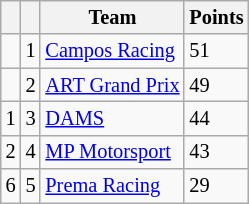<table class="wikitable" style="font-size: 85%;">
<tr>
<th></th>
<th></th>
<th>Team</th>
<th>Points</th>
</tr>
<tr>
<td align="left"></td>
<td align="center">1</td>
<td> <a href='#'>Campos Racing</a></td>
<td>51</td>
</tr>
<tr>
<td align="left"></td>
<td align="center">2</td>
<td> <a href='#'>ART Grand Prix</a></td>
<td>49</td>
</tr>
<tr>
<td align="left"> 1</td>
<td align="center">3</td>
<td> <a href='#'>DAMS</a></td>
<td>44</td>
</tr>
<tr>
<td align="left"> 2</td>
<td align="center">4</td>
<td> <a href='#'>MP Motorsport</a></td>
<td>43</td>
</tr>
<tr>
<td align="left"> 6</td>
<td align="center">5</td>
<td> <a href='#'>Prema Racing</a></td>
<td>29</td>
</tr>
</table>
